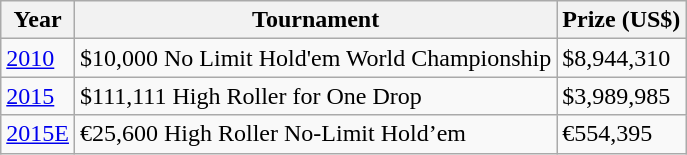<table class="wikitable" border="1">
<tr>
<th>Year</th>
<th>Tournament</th>
<th>Prize (US$)</th>
</tr>
<tr>
<td><a href='#'>2010</a></td>
<td>$10,000 No Limit Hold'em World Championship</td>
<td>$8,944,310</td>
</tr>
<tr>
<td><a href='#'>2015</a></td>
<td>$111,111 High Roller for One Drop</td>
<td>$3,989,985</td>
</tr>
<tr>
<td><a href='#'>2015E</a></td>
<td>€25,600 High Roller No-Limit Hold’em</td>
<td>€554,395</td>
</tr>
</table>
